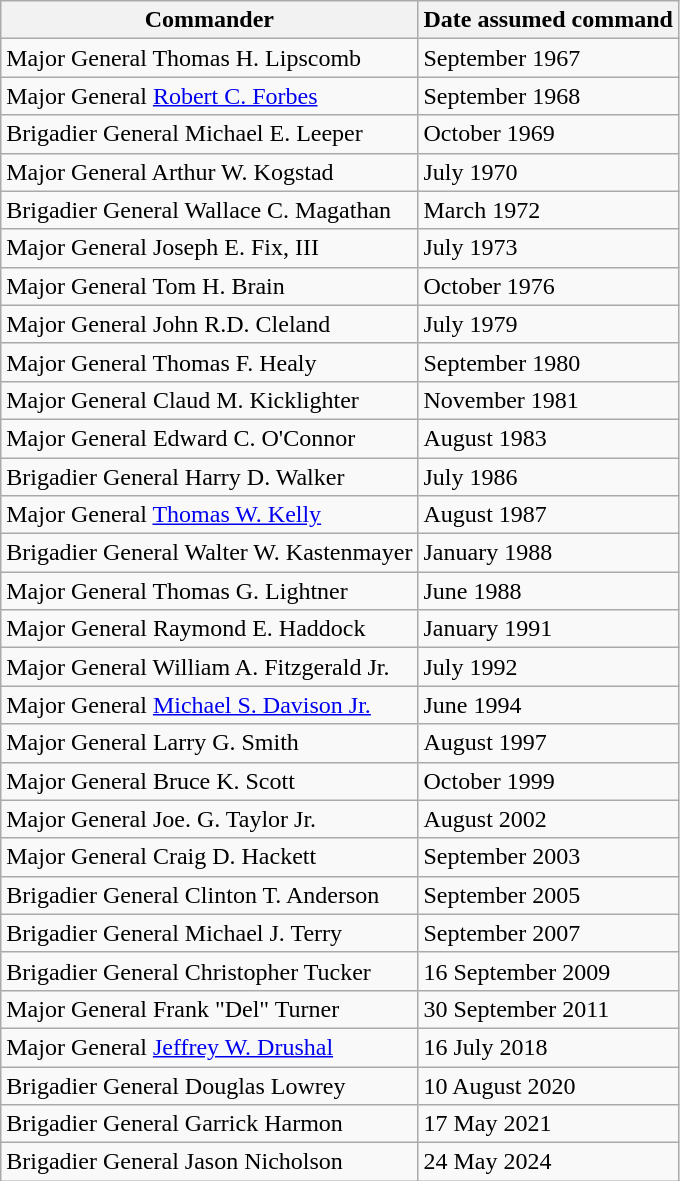<table class=wikitable>
<tr>
<th>Commander</th>
<th>Date assumed command</th>
</tr>
<tr>
<td>Major General Thomas H. Lipscomb</td>
<td>September 1967</td>
</tr>
<tr>
<td>Major General <a href='#'>Robert C. Forbes</a></td>
<td>September 1968</td>
</tr>
<tr>
<td>Brigadier General Michael E. Leeper</td>
<td>October 1969</td>
</tr>
<tr>
<td>Major General Arthur W. Kogstad</td>
<td>July 1970</td>
</tr>
<tr>
<td>Brigadier General Wallace C. Magathan</td>
<td>March 1972</td>
</tr>
<tr>
<td>Major General Joseph E. Fix, III</td>
<td>July 1973</td>
</tr>
<tr>
<td>Major General Tom H. Brain</td>
<td>October 1976</td>
</tr>
<tr>
<td>Major General John R.D. Cleland</td>
<td>July 1979</td>
</tr>
<tr>
<td>Major General Thomas F. Healy</td>
<td>September 1980</td>
</tr>
<tr>
<td>Major General Claud M. Kicklighter</td>
<td>November 1981</td>
</tr>
<tr>
<td>Major General Edward C. O'Connor</td>
<td>August 1983</td>
</tr>
<tr>
<td>Brigadier General Harry D. Walker</td>
<td>July 1986</td>
</tr>
<tr>
<td>Major General <a href='#'>Thomas W. Kelly</a></td>
<td>August 1987</td>
</tr>
<tr>
<td>Brigadier General Walter W. Kastenmayer</td>
<td>January 1988</td>
</tr>
<tr>
<td>Major General Thomas G. Lightner</td>
<td>June 1988</td>
</tr>
<tr>
<td>Major General Raymond E. Haddock</td>
<td>January 1991</td>
</tr>
<tr>
<td>Major General William A. Fitzgerald Jr.</td>
<td>July 1992</td>
</tr>
<tr>
<td>Major General <a href='#'>Michael S. Davison Jr.</a></td>
<td>June 1994</td>
</tr>
<tr>
<td>Major General Larry G. Smith</td>
<td>August 1997</td>
</tr>
<tr>
<td>Major General Bruce K. Scott</td>
<td>October 1999</td>
</tr>
<tr>
<td>Major General Joe. G. Taylor Jr.</td>
<td>August 2002</td>
</tr>
<tr>
<td>Major General Craig D. Hackett</td>
<td>September 2003</td>
</tr>
<tr>
<td>Brigadier General Clinton T. Anderson</td>
<td>September 2005</td>
</tr>
<tr>
<td>Brigadier General Michael J. Terry</td>
<td>September 2007</td>
</tr>
<tr>
<td>Brigadier General Christopher Tucker</td>
<td>16 September 2009</td>
</tr>
<tr>
<td>Major General Frank "Del" Turner</td>
<td>30 September 2011</td>
</tr>
<tr>
<td>Major General <a href='#'>Jeffrey W. Drushal</a></td>
<td>16 July 2018</td>
</tr>
<tr>
<td>Brigadier General Douglas Lowrey</td>
<td>10 August 2020</td>
</tr>
<tr>
<td>Brigadier General Garrick Harmon</td>
<td>17 May 2021</td>
</tr>
<tr>
<td>Brigadier General Jason Nicholson</td>
<td>24 May 2024</td>
</tr>
</table>
